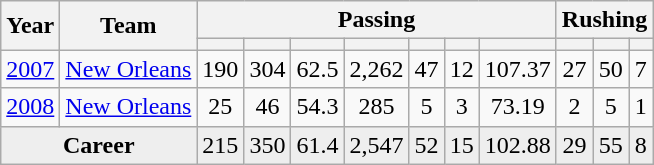<table class="wikitable sortable" style="text-align:center">
<tr>
<th rowspan=2>Year</th>
<th rowspan=2>Team</th>
<th colspan=7>Passing</th>
<th colspan=3>Rushing</th>
</tr>
<tr>
<th></th>
<th></th>
<th></th>
<th></th>
<th></th>
<th></th>
<th></th>
<th></th>
<th></th>
<th></th>
</tr>
<tr>
<td><a href='#'>2007</a></td>
<td><a href='#'>New Orleans</a></td>
<td>190</td>
<td>304</td>
<td>62.5</td>
<td>2,262</td>
<td>47</td>
<td>12</td>
<td>107.37</td>
<td>27</td>
<td>50</td>
<td>7</td>
</tr>
<tr>
<td><a href='#'>2008</a></td>
<td><a href='#'>New Orleans</a></td>
<td>25</td>
<td>46</td>
<td>54.3</td>
<td>285</td>
<td>5</td>
<td>3</td>
<td>73.19</td>
<td>2</td>
<td>5</td>
<td>1</td>
</tr>
<tr class="sortbottom" style="background:#eee;">
<td colspan=2><strong>Career</strong></td>
<td>215</td>
<td>350</td>
<td>61.4</td>
<td>2,547</td>
<td>52</td>
<td>15</td>
<td>102.88</td>
<td>29</td>
<td>55</td>
<td>8</td>
</tr>
</table>
